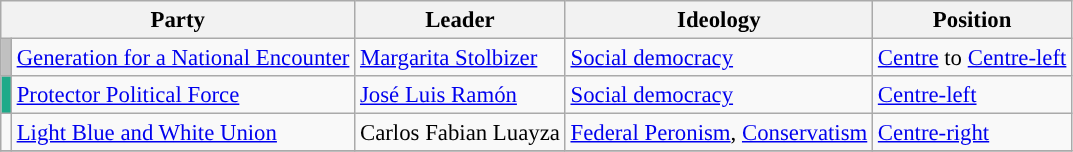<table class="wikitable" style="font-size:95%">
<tr>
<th colspan=2>Party</th>
<th>Leader</th>
<th>Ideology</th>
<th>Position</th>
</tr>
<tr>
<td bgcolor="#C0C0C0"></td>
<td><a href='#'>Generation for a National Encounter</a></td>
<td><a href='#'>Margarita Stolbizer</a></td>
<td><a href='#'>Social democracy</a></td>
<td><a href='#'>Centre</a> to <a href='#'>Centre-left</a></td>
</tr>
<tr>
<td bgcolor="#1FAA89"></td>
<td><a href='#'>Protector Political Force</a></td>
<td><a href='#'>José Luis Ramón</a></td>
<td><a href='#'>Social democracy</a></td>
<td><a href='#'>Centre-left</a></td>
</tr>
<tr>
<td></td>
<td><a href='#'>Light Blue and White Union</a></td>
<td>Carlos Fabian Luayza</td>
<td><a href='#'>Federal Peronism</a>, <a href='#'>Conservatism</a></td>
<td><a href='#'>Centre-right</a></td>
</tr>
<tr>
</tr>
</table>
